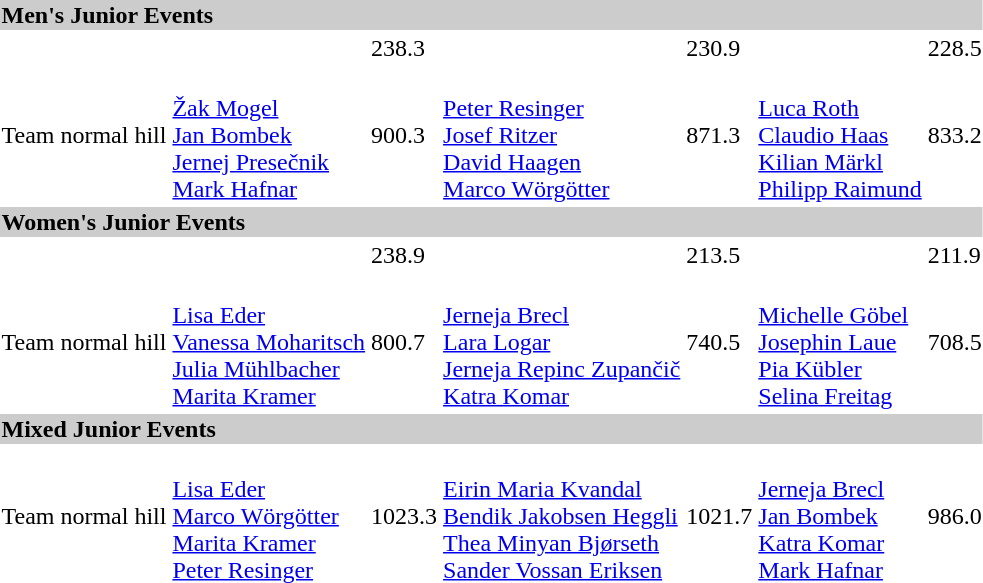<table>
<tr style="background:#ccc;">
<td colspan=7><strong>Men's Junior Events</strong></td>
</tr>
<tr>
<td></td>
<td></td>
<td>238.3</td>
<td></td>
<td>230.9</td>
<td></td>
<td>228.5</td>
</tr>
<tr>
<td>Team normal hill</td>
<td><br><a href='#'>Žak Mogel</a><br><a href='#'>Jan Bombek</a><br><a href='#'>Jernej Presečnik</a><br><a href='#'>Mark Hafnar</a></td>
<td>900.3</td>
<td><br><a href='#'>Peter Resinger</a><br><a href='#'>Josef Ritzer</a><br><a href='#'>David Haagen</a><br><a href='#'>Marco Wörgötter</a></td>
<td>871.3</td>
<td><br><a href='#'>Luca Roth</a><br><a href='#'>Claudio Haas</a><br><a href='#'>Kilian Märkl</a><br><a href='#'>Philipp Raimund</a></td>
<td>833.2</td>
</tr>
<tr style="background:#ccc;">
<td colspan=7><strong>Women's Junior Events</strong></td>
</tr>
<tr>
<td></td>
<td></td>
<td>238.9</td>
<td></td>
<td>213.5</td>
<td></td>
<td>211.9</td>
</tr>
<tr>
<td>Team normal hill</td>
<td><br><a href='#'>Lisa Eder</a><br><a href='#'>Vanessa Moharitsch</a><br><a href='#'>Julia Mühlbacher</a><br><a href='#'>Marita Kramer</a></td>
<td>800.7</td>
<td><br><a href='#'>Jerneja Brecl</a><br><a href='#'>Lara Logar</a><br><a href='#'>Jerneja Repinc Zupančič</a><br><a href='#'>Katra Komar</a></td>
<td>740.5</td>
<td><br><a href='#'>Michelle Göbel</a><br><a href='#'>Josephin Laue</a><br><a href='#'>Pia Kübler</a><br><a href='#'>Selina Freitag</a></td>
<td>708.5</td>
</tr>
<tr style="background:#ccc;">
<td colspan=7><strong>Mixed Junior Events</strong></td>
</tr>
<tr>
<td>Team normal hill</td>
<td><br><a href='#'>Lisa Eder</a><br><a href='#'>Marco Wörgötter</a><br><a href='#'>Marita Kramer</a><br><a href='#'>Peter Resinger</a></td>
<td>1023.3</td>
<td><br><a href='#'>Eirin Maria Kvandal</a><br><a href='#'>Bendik Jakobsen Heggli</a><br><a href='#'>Thea Minyan Bjørseth</a><br><a href='#'>Sander Vossan Eriksen</a></td>
<td>1021.7</td>
<td><br><a href='#'>Jerneja Brecl</a><br><a href='#'>Jan Bombek</a><br><a href='#'>Katra Komar</a><br><a href='#'>Mark Hafnar</a></td>
<td>986.0</td>
</tr>
</table>
